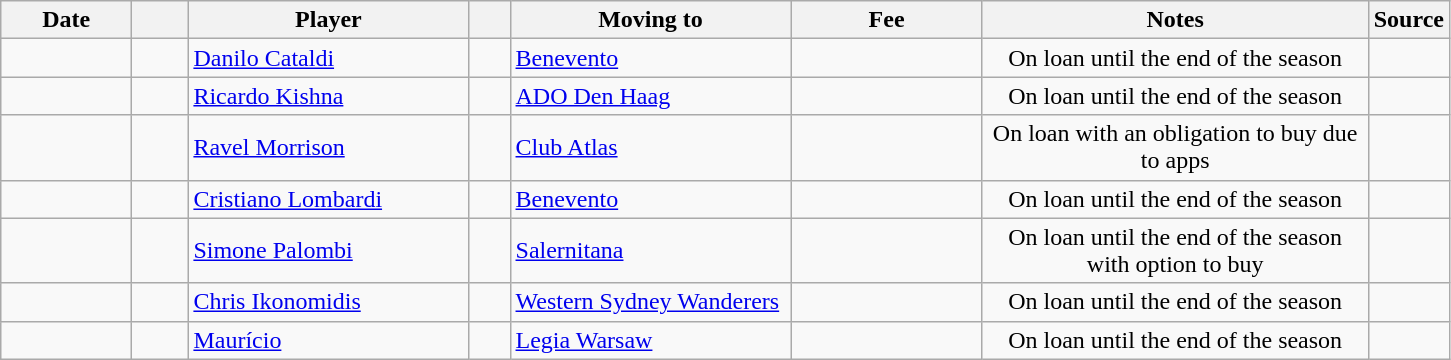<table class="wikitable sortable">
<tr>
<th style="width:80px;">Date</th>
<th style="width:30px;"></th>
<th style="width:180px;">Player</th>
<th style="width:20px;"></th>
<th style="width:180px;">Moving to</th>
<th style="width:120px;" class="unsortable">Fee</th>
<th style="width:250px;" class="unsortable">Notes</th>
<th style="width:20px;">Source</th>
</tr>
<tr>
<td></td>
<td align=center></td>
<td> <a href='#'>Danilo Cataldi</a></td>
<td align=center></td>
<td> <a href='#'>Benevento</a></td>
<td align=center></td>
<td align=center>On loan until the end of the season</td>
<td></td>
</tr>
<tr>
<td></td>
<td align=center></td>
<td> <a href='#'>Ricardo Kishna</a></td>
<td align=center></td>
<td> <a href='#'>ADO Den Haag</a></td>
<td align=center></td>
<td align=center>On loan until the end of the season</td>
<td></td>
</tr>
<tr>
<td></td>
<td align=center></td>
<td> <a href='#'>Ravel Morrison</a></td>
<td align=center></td>
<td> <a href='#'>Club Atlas</a></td>
<td align=center></td>
<td align=center>On loan with an obligation to buy due to apps</td>
<td></td>
</tr>
<tr>
<td></td>
<td align=center></td>
<td> <a href='#'>Cristiano Lombardi</a></td>
<td align=center></td>
<td> <a href='#'>Benevento</a></td>
<td align=center></td>
<td align=center>On loan until the end of the season</td>
<td></td>
</tr>
<tr>
<td></td>
<td align=center></td>
<td> <a href='#'>Simone Palombi</a></td>
<td align=center></td>
<td> <a href='#'>Salernitana</a></td>
<td align=center></td>
<td align=center>On loan until the end of the season with option to buy</td>
<td></td>
</tr>
<tr>
<td></td>
<td align=center></td>
<td> <a href='#'>Chris Ikonomidis</a></td>
<td align=center></td>
<td> <a href='#'>Western Sydney Wanderers</a></td>
<td align=center></td>
<td align=center>On loan until the end of the season</td>
<td></td>
</tr>
<tr>
<td></td>
<td align=center></td>
<td> <a href='#'>Maurício</a></td>
<td align=center></td>
<td> <a href='#'>Legia Warsaw</a></td>
<td align=center></td>
<td align=center>On loan until the end of the season</td>
<td></td>
</tr>
</table>
